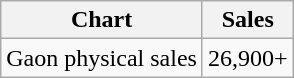<table class="wikitable">
<tr>
<th>Chart</th>
<th>Sales</th>
</tr>
<tr>
<td>Gaon physical sales</td>
<td align="center">26,900+</td>
</tr>
</table>
